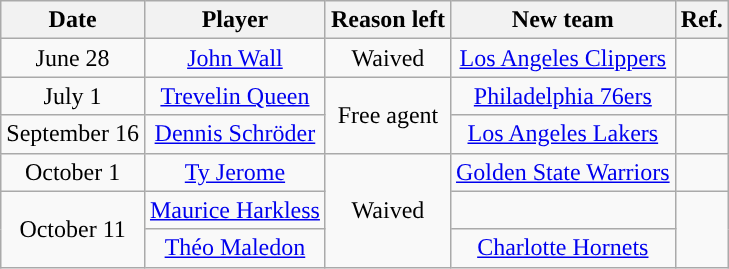<table class="wikitable sortable sortable" style="text-align: center">
<tr>
<th>Date</th>
<th>Player</th>
<th>Reason left</th>
<th>New team</th>
<th>Ref.</th>
</tr>
<tr>
<td>June 28</td>
<td><a href='#'>John Wall</a></td>
<td>Waived</td>
<td><a href='#'>Los Angeles Clippers</a></td>
<td></td>
</tr>
<tr>
<td>July 1</td>
<td><a href='#'>Trevelin Queen</a></td>
<td rowspan="2">Free agent</td>
<td><a href='#'>Philadelphia 76ers</a></td>
<td></td>
</tr>
<tr>
<td>September 16</td>
<td><a href='#'>Dennis Schröder</a></td>
<td><a href='#'>Los Angeles Lakers</a></td>
<td></td>
</tr>
<tr>
<td>October 1</td>
<td><a href='#'>Ty Jerome</a></td>
<td rowspan="3">Waived</td>
<td><a href='#'>Golden State Warriors</a></td>
<td></td>
</tr>
<tr>
<td rowspan="2">October 11</td>
<td><a href='#'>Maurice Harkless</a></td>
<td></td>
<td rowspan="2"></td>
</tr>
<tr>
<td><a href='#'>Théo Maledon</a></td>
<td><a href='#'>Charlotte Hornets</a></td>
</tr>
</table>
